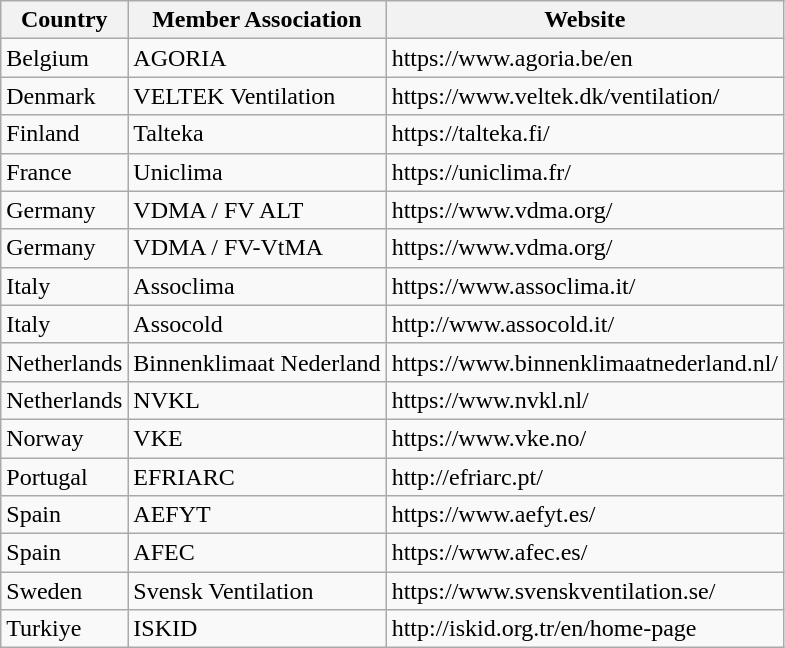<table class="wikitable">
<tr>
<th>Country</th>
<th>Member Association</th>
<th>Website</th>
</tr>
<tr>
<td>Belgium</td>
<td>AGORIA</td>
<td>https://www.agoria.be/en</td>
</tr>
<tr>
<td>Denmark</td>
<td>VELTEK Ventilation</td>
<td>https://www.veltek.dk/ventilation/</td>
</tr>
<tr>
<td>Finland</td>
<td>Talteka</td>
<td>https://talteka.fi/</td>
</tr>
<tr>
<td>France</td>
<td>Uniclima</td>
<td>https://uniclima.fr/</td>
</tr>
<tr>
<td>Germany</td>
<td>VDMA / FV ALT</td>
<td>https://www.vdma.org/</td>
</tr>
<tr>
<td>Germany</td>
<td>VDMA / FV-VtMA</td>
<td>https://www.vdma.org/</td>
</tr>
<tr>
<td>Italy</td>
<td>Assoclima</td>
<td>https://www.assoclima.it/</td>
</tr>
<tr>
<td>Italy</td>
<td>Assocold</td>
<td>http://www.assocold.it/</td>
</tr>
<tr>
<td>Netherlands</td>
<td>Binnenklimaat Nederland</td>
<td>https://www.binnenklimaatnederland.nl/</td>
</tr>
<tr>
<td>Netherlands</td>
<td>NVKL</td>
<td>https://www.nvkl.nl/</td>
</tr>
<tr>
<td>Norway</td>
<td>VKE</td>
<td>https://www.vke.no/</td>
</tr>
<tr>
<td>Portugal</td>
<td>EFRIARC</td>
<td>http://efriarc.pt/</td>
</tr>
<tr>
<td>Spain</td>
<td>AEFYT</td>
<td>https://www.aefyt.es/</td>
</tr>
<tr>
<td>Spain</td>
<td>AFEC</td>
<td>https://www.afec.es/</td>
</tr>
<tr>
<td>Sweden</td>
<td>Svensk Ventilation</td>
<td>https://www.svenskventilation.se/</td>
</tr>
<tr>
<td>Turkiye</td>
<td>ISKID</td>
<td>http://iskid.org.tr/en/home-page</td>
</tr>
</table>
